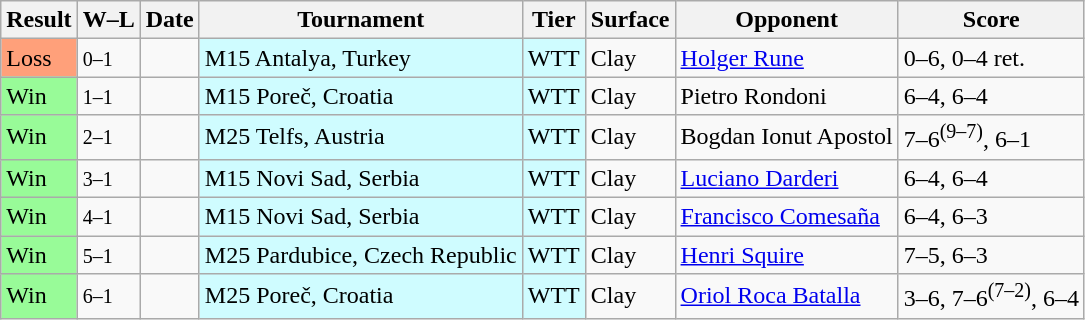<table class="sortable wikitable">
<tr>
<th>Result</th>
<th class="unsortable">W–L</th>
<th>Date</th>
<th>Tournament</th>
<th>Tier</th>
<th>Surface</th>
<th>Opponent</th>
<th class="unsortable">Score</th>
</tr>
<tr>
<td bgcolor=ffa07a>Loss</td>
<td><small>0–1</small></td>
<td></td>
<td style="background:#cffcff;">M15 Antalya, Turkey</td>
<td style="background:#cffcff;">WTT</td>
<td>Clay</td>
<td> <a href='#'>Holger Rune</a></td>
<td>0–6, 0–4 ret.</td>
</tr>
<tr>
<td bgcolor=98fb98>Win</td>
<td><small>1–1</small></td>
<td></td>
<td style="background:#cffcff;">M15 Poreč, Croatia</td>
<td style="background:#cffcff;">WTT</td>
<td>Clay</td>
<td> Pietro Rondoni</td>
<td>6–4, 6–4</td>
</tr>
<tr>
<td bgcolor=98fb98>Win</td>
<td><small>2–1</small></td>
<td></td>
<td style="background:#cffcff;">M25 Telfs, Austria</td>
<td style="background:#cffcff;">WTT</td>
<td>Clay</td>
<td> Bogdan Ionut Apostol</td>
<td>7–6<sup>(9–7)</sup>, 6–1</td>
</tr>
<tr>
<td bgcolor=98fb98>Win</td>
<td><small>3–1</small></td>
<td></td>
<td style="background:#cffcff;">M15 Novi Sad, Serbia</td>
<td style="background:#cffcff;">WTT</td>
<td>Clay</td>
<td> <a href='#'>Luciano Darderi</a></td>
<td>6–4, 6–4</td>
</tr>
<tr>
<td bgcolor=98fb98>Win</td>
<td><small>4–1</small></td>
<td></td>
<td style="background:#cffcff;">M15 Novi Sad, Serbia</td>
<td style="background:#cffcff;">WTT</td>
<td>Clay</td>
<td> <a href='#'>Francisco Comesaña</a></td>
<td>6–4, 6–3</td>
</tr>
<tr>
<td bgcolor=98fb98>Win</td>
<td><small>5–1</small></td>
<td></td>
<td style="background:#cffcff;">M25 Pardubice, Czech Republic</td>
<td style="background:#cffcff;">WTT</td>
<td>Clay</td>
<td> <a href='#'>Henri Squire</a></td>
<td>7–5, 6–3</td>
</tr>
<tr>
<td bgcolor=98fb98>Win</td>
<td><small>6–1</small></td>
<td></td>
<td style="background:#cffcff;">M25 Poreč, Croatia</td>
<td style="background:#cffcff;">WTT</td>
<td>Clay</td>
<td> <a href='#'>Oriol Roca Batalla</a></td>
<td>3–6, 7–6<sup>(7–2)</sup>, 6–4</td>
</tr>
</table>
